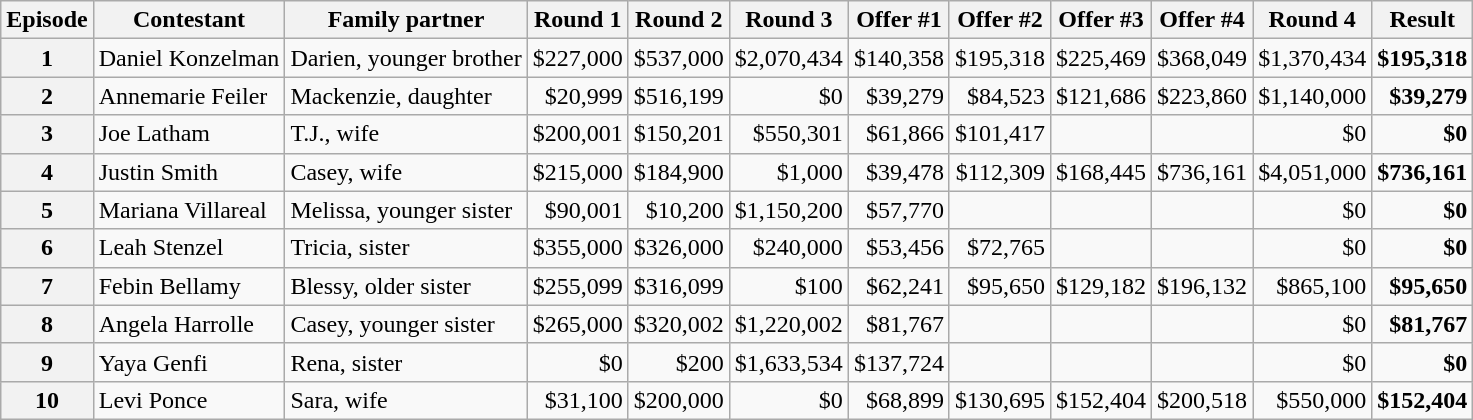<table class="wikitable plainrowheaders" style="text-align:right">
<tr>
<th scope="col">Episode</th>
<th scope="col">Contestant</th>
<th scope="col">Family partner</th>
<th scope="col">Round 1</th>
<th scope="col">Round 2</th>
<th scope="col">Round 3</th>
<th scope="col">Offer #1</th>
<th scope="col">Offer #2</th>
<th scope="col">Offer #3</th>
<th scope="col">Offer #4</th>
<th scope="col">Round 4</th>
<th scope="col">Result</th>
</tr>
<tr>
<th scope="row" style="text-align:center;">1</th>
<td style="text-align:left;">Daniel Konzelman</td>
<td style="text-align:left;">Darien, younger brother</td>
<td>$227,000</td>
<td>$537,000</td>
<td>$2,070,434</td>
<td>$140,358</td>
<td>$195,318</td>
<td>$225,469</td>
<td>$368,049</td>
<td>$1,370,434</td>
<td><strong>$195,318</strong></td>
</tr>
<tr>
<th scope="row" style="text-align:center;">2</th>
<td style="text-align:left;">Annemarie Feiler</td>
<td style="text-align:left;">Mackenzie, daughter</td>
<td>$20,999</td>
<td>$516,199</td>
<td>$0</td>
<td>$39,279</td>
<td>$84,523</td>
<td>$121,686</td>
<td>$223,860</td>
<td>$1,140,000</td>
<td><strong>$39,279</strong></td>
</tr>
<tr>
<th scope="row" style="text-align:center;">3</th>
<td style="text-align:left;">Joe Latham</td>
<td style="text-align:left;">T.J., wife</td>
<td>$200,001</td>
<td>$150,201</td>
<td>$550,301</td>
<td>$61,866</td>
<td>$101,417</td>
<td></td>
<td></td>
<td>$0</td>
<td><strong>$0</strong></td>
</tr>
<tr>
<th scope="row" style="text-align:center;">4</th>
<td style="text-align:left;">Justin Smith</td>
<td style="text-align:left;">Casey, wife</td>
<td>$215,000</td>
<td>$184,900</td>
<td>$1,000</td>
<td>$39,478</td>
<td>$112,309</td>
<td>$168,445</td>
<td>$736,161</td>
<td>$4,051,000</td>
<td><strong>$736,161</strong></td>
</tr>
<tr>
<th scope="row" style="text-align:center;">5</th>
<td style="text-align:left;">Mariana Villareal</td>
<td style="text-align:left;">Melissa, younger sister</td>
<td>$90,001</td>
<td>$10,200</td>
<td>$1,150,200</td>
<td>$57,770</td>
<td></td>
<td></td>
<td></td>
<td>$0</td>
<td><strong>$0</strong></td>
</tr>
<tr>
<th scope="row" style="text-align:center;">6</th>
<td style="text-align:left;">Leah Stenzel</td>
<td style="text-align:left;">Tricia, sister</td>
<td>$355,000</td>
<td>$326,000</td>
<td>$240,000</td>
<td>$53,456</td>
<td>$72,765</td>
<td></td>
<td></td>
<td>$0</td>
<td><strong>$0</strong></td>
</tr>
<tr>
<th scope="row" style="text-align:center;">7</th>
<td style="text-align:left;">Febin Bellamy</td>
<td style="text-align:left;">Blessy, older sister</td>
<td>$255,099</td>
<td>$316,099</td>
<td>$100</td>
<td>$62,241</td>
<td>$95,650</td>
<td>$129,182</td>
<td>$196,132</td>
<td>$865,100</td>
<td><strong>$95,650</strong></td>
</tr>
<tr>
<th scope="row" style="text-align:center;">8</th>
<td style="text-align:left;">Angela Harrolle</td>
<td style="text-align:left;">Casey, younger sister</td>
<td>$265,000</td>
<td>$320,002</td>
<td>$1,220,002</td>
<td>$81,767</td>
<td></td>
<td></td>
<td></td>
<td>$0</td>
<td><strong>$81,767</strong></td>
</tr>
<tr>
<th scope="row" style="text-align:center;">9</th>
<td style="text-align:left;">Yaya Genfi</td>
<td style="text-align:left;">Rena, sister</td>
<td>$0</td>
<td>$200</td>
<td>$1,633,534</td>
<td>$137,724</td>
<td></td>
<td></td>
<td></td>
<td>$0</td>
<td><strong>$0</strong></td>
</tr>
<tr>
<th scope="row" style="text-align:center;">10</th>
<td style="text-align:left;">Levi Ponce</td>
<td style="text-align:left;">Sara, wife</td>
<td>$31,100</td>
<td>$200,000</td>
<td>$0</td>
<td>$68,899</td>
<td>$130,695</td>
<td>$152,404</td>
<td>$200,518</td>
<td>$550,000</td>
<td><strong>$152,404</strong></td>
</tr>
</table>
